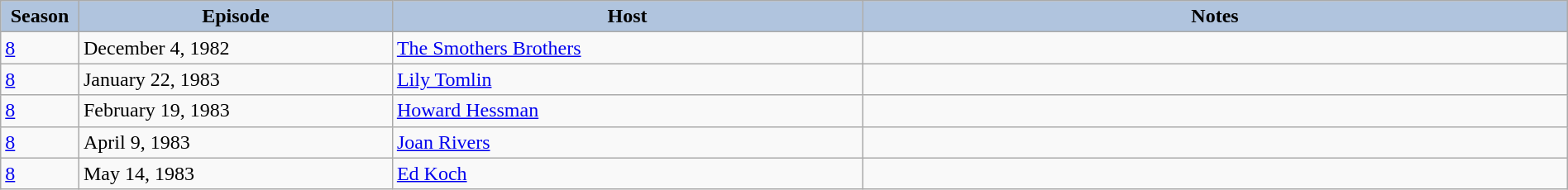<table class="wikitable" style="width:100%;">
<tr>
<th style="background:#B0C4DE;" width="5%">Season</th>
<th style="background:#B0C4DE;" width="20%">Episode</th>
<th style="background:#B0C4DE;" width="30%">Host</th>
<th style="background:#B0C4DE;" width="45%">Notes</th>
</tr>
<tr>
<td><a href='#'>8</a></td>
<td>December 4, 1982</td>
<td><a href='#'>The Smothers Brothers</a></td>
<td></td>
</tr>
<tr>
<td><a href='#'>8</a></td>
<td>January 22, 1983</td>
<td><a href='#'>Lily Tomlin</a></td>
<td></td>
</tr>
<tr>
<td><a href='#'>8</a></td>
<td>February 19, 1983</td>
<td><a href='#'>Howard Hessman</a></td>
<td></td>
</tr>
<tr>
<td><a href='#'>8</a></td>
<td>April 9, 1983</td>
<td><a href='#'>Joan Rivers</a></td>
<td></td>
</tr>
<tr>
<td><a href='#'>8</a></td>
<td>May 14, 1983</td>
<td><a href='#'>Ed Koch</a></td>
<td></td>
</tr>
</table>
